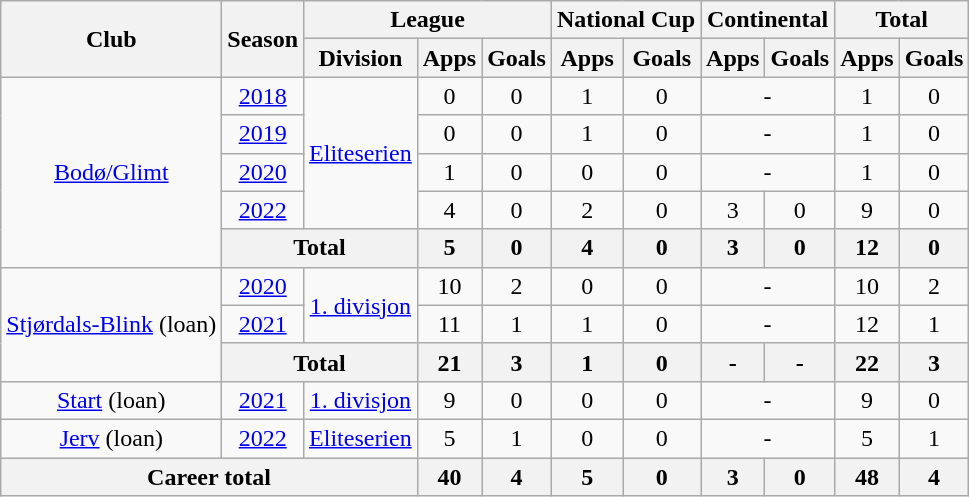<table class="wikitable" style="text-align: center;">
<tr>
<th rowspan="2">Club</th>
<th rowspan="2">Season</th>
<th colspan="3">League</th>
<th colspan="2">National Cup</th>
<th colspan="2">Continental</th>
<th colspan="2">Total</th>
</tr>
<tr>
<th>Division</th>
<th>Apps</th>
<th>Goals</th>
<th>Apps</th>
<th>Goals</th>
<th>Apps</th>
<th>Goals</th>
<th>Apps</th>
<th>Goals</th>
</tr>
<tr>
<td rowspan="5"><a href='#'>Bodø/Glimt</a></td>
<td><a href='#'>2018</a></td>
<td rowspan="4"><a href='#'>Eliteserien</a></td>
<td>0</td>
<td>0</td>
<td>1</td>
<td>0</td>
<td colspan="2">-</td>
<td>1</td>
<td>0</td>
</tr>
<tr>
<td><a href='#'>2019</a></td>
<td>0</td>
<td>0</td>
<td>1</td>
<td>0</td>
<td colspan="2">-</td>
<td>1</td>
<td>0</td>
</tr>
<tr>
<td><a href='#'>2020</a></td>
<td>1</td>
<td>0</td>
<td>0</td>
<td>0</td>
<td colspan="2">-</td>
<td>1</td>
<td>0</td>
</tr>
<tr>
<td><a href='#'>2022</a></td>
<td>4</td>
<td>0</td>
<td>2</td>
<td>0</td>
<td>3</td>
<td>0</td>
<td>9</td>
<td>0</td>
</tr>
<tr>
<th colspan="2">Total</th>
<th>5</th>
<th>0</th>
<th>4</th>
<th>0</th>
<th>3</th>
<th>0</th>
<th>12</th>
<th>0</th>
</tr>
<tr>
<td rowspan="3"><a href='#'>Stjørdals-Blink</a> (loan)</td>
<td><a href='#'>2020</a></td>
<td rowspan="2"><a href='#'>1. divisjon</a></td>
<td>10</td>
<td>2</td>
<td>0</td>
<td>0</td>
<td colspan="2">-</td>
<td>10</td>
<td>2</td>
</tr>
<tr>
<td><a href='#'>2021</a></td>
<td>11</td>
<td>1</td>
<td>1</td>
<td>0</td>
<td colspan="2">-</td>
<td>12</td>
<td>1</td>
</tr>
<tr>
<th colspan="2">Total</th>
<th>21</th>
<th>3</th>
<th>1</th>
<th>0</th>
<th>-</th>
<th>-</th>
<th>22</th>
<th>3</th>
</tr>
<tr>
<td><a href='#'>Start</a> (loan)</td>
<td><a href='#'>2021</a></td>
<td><a href='#'>1. divisjon</a></td>
<td>9</td>
<td>0</td>
<td>0</td>
<td>0</td>
<td colspan="2">-</td>
<td>9</td>
<td>0</td>
</tr>
<tr>
<td><a href='#'>Jerv</a> (loan)</td>
<td><a href='#'>2022</a></td>
<td><a href='#'>Eliteserien</a></td>
<td>5</td>
<td>1</td>
<td>0</td>
<td>0</td>
<td colspan="2">-</td>
<td>5</td>
<td>1</td>
</tr>
<tr>
<th colspan="3">Career total</th>
<th>40</th>
<th>4</th>
<th>5</th>
<th>0</th>
<th>3</th>
<th>0</th>
<th>48</th>
<th>4</th>
</tr>
</table>
